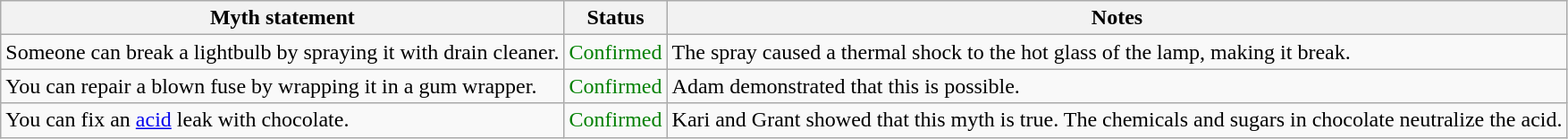<table class = "wikitable plainrowheaders">
<tr>
<th>Myth statement</th>
<th>Status</th>
<th>Notes</th>
</tr>
<tr>
<td>Someone can break a lightbulb by spraying it with drain cleaner.</td>
<td style="color:green">Confirmed</td>
<td>The spray caused a thermal shock to the hot glass of the lamp, making it break.</td>
</tr>
<tr>
<td>You can repair a blown fuse by wrapping it in a gum wrapper.</td>
<td style="color:green">Confirmed</td>
<td>Adam demonstrated that this is possible.</td>
</tr>
<tr>
<td>You can fix an <a href='#'>acid</a> leak with chocolate.</td>
<td style="color:green">Confirmed</td>
<td>Kari and Grant showed that this myth is true. The chemicals and sugars in chocolate neutralize the acid.</td>
</tr>
</table>
